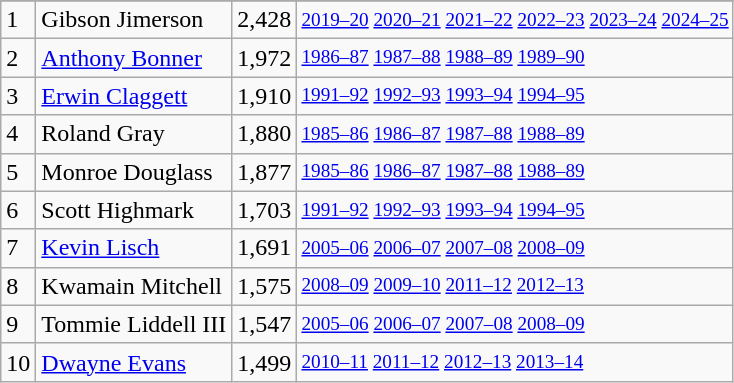<table class="wikitable">
<tr>
</tr>
<tr>
<td>1</td>
<td>Gibson Jimerson</td>
<td>2,428</td>
<td style="font-size:80%;"><a href='#'>2019–20</a> <a href='#'>2020–21</a> <a href='#'>2021–22</a> <a href='#'>2022–23</a> <a href='#'>2023–24</a> <a href='#'>2024–25</a></td>
</tr>
<tr>
<td>2</td>
<td><a href='#'>Anthony Bonner</a></td>
<td>1,972</td>
<td style="font-size:80%;"><a href='#'>1986–87</a> <a href='#'>1987–88</a> <a href='#'>1988–89</a> <a href='#'>1989–90</a></td>
</tr>
<tr>
<td>3</td>
<td><a href='#'>Erwin Claggett</a></td>
<td>1,910</td>
<td style="font-size:80%;"><a href='#'>1991–92</a> <a href='#'>1992–93</a> <a href='#'>1993–94</a> <a href='#'>1994–95</a></td>
</tr>
<tr>
<td>4</td>
<td>Roland Gray</td>
<td>1,880</td>
<td style="font-size:80%;"><a href='#'>1985–86</a> <a href='#'>1986–87</a> <a href='#'>1987–88</a> <a href='#'>1988–89</a></td>
</tr>
<tr>
<td>5</td>
<td>Monroe Douglass</td>
<td>1,877</td>
<td style="font-size:80%;"><a href='#'>1985–86</a> <a href='#'>1986–87</a> <a href='#'>1987–88</a> <a href='#'>1988–89</a></td>
</tr>
<tr>
<td>6</td>
<td>Scott Highmark</td>
<td>1,703</td>
<td style="font-size:80%;"><a href='#'>1991–92</a> <a href='#'>1992–93</a> <a href='#'>1993–94</a> <a href='#'>1994–95</a></td>
</tr>
<tr>
<td>7</td>
<td><a href='#'>Kevin Lisch</a></td>
<td>1,691</td>
<td style="font-size:80%;"><a href='#'>2005–06</a> <a href='#'>2006–07</a> <a href='#'>2007–08</a> <a href='#'>2008–09</a></td>
</tr>
<tr>
<td>8</td>
<td>Kwamain Mitchell</td>
<td>1,575</td>
<td style="font-size:80%;"><a href='#'>2008–09</a> <a href='#'>2009–10</a> <a href='#'>2011–12</a> <a href='#'>2012–13</a></td>
</tr>
<tr>
<td>9</td>
<td>Tommie Liddell III</td>
<td>1,547</td>
<td style="font-size:80%;"><a href='#'>2005–06</a> <a href='#'>2006–07</a> <a href='#'>2007–08</a> <a href='#'>2008–09</a></td>
</tr>
<tr>
<td>10</td>
<td><a href='#'>Dwayne Evans</a></td>
<td>1,499</td>
<td style="font-size:80%;"><a href='#'>2010–11</a> <a href='#'>2011–12</a> <a href='#'>2012–13</a> <a href='#'>2013–14</a></td>
</tr>
</table>
